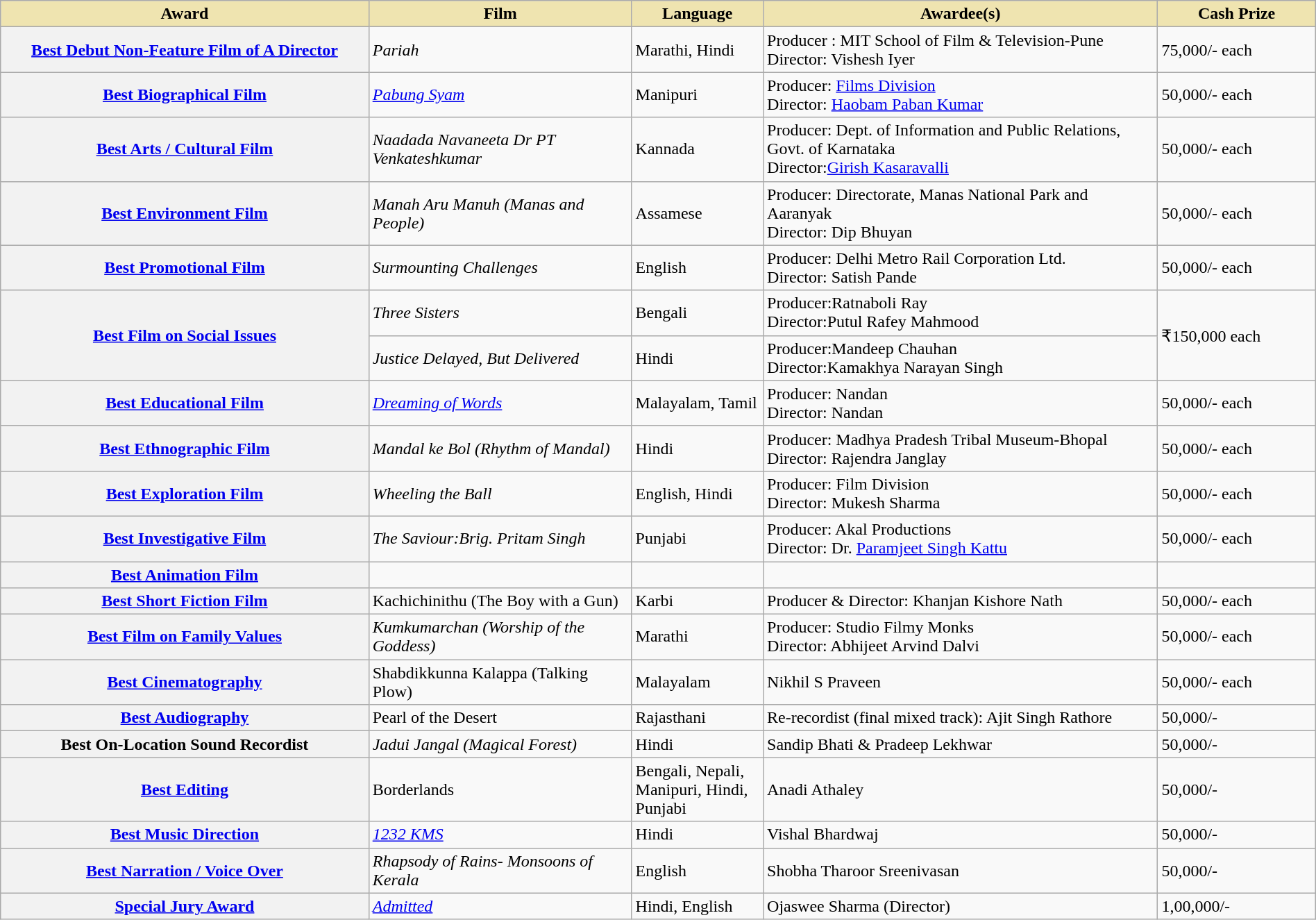<table class="wikitable plainrowheaders" style="width:100%;">
<tr>
<th style="background-color:#EFE4B0;width:28%;">Award</th>
<th style="background-color:#EFE4B0;width:20%;">Film</th>
<th style="background-color:#EFE4B0;width:10%;">Language</th>
<th style="background-color:#EFE4B0;width:30%;">Awardee(s)</th>
<th style="background-color:#EFE4B0;width:12%;">Cash Prize</th>
</tr>
<tr>
<th scope="row"><a href='#'>Best Debut Non-Feature Film of A Director</a></th>
<td><em>Pariah</em></td>
<td>Marathi, Hindi</td>
<td>Producer : MIT School of Film & Television-Pune <br>Director: Vishesh Iyer</td>
<td> 75,000/- each</td>
</tr>
<tr>
<th scope="row"><a href='#'>Best Biographical Film</a></th>
<td><em><a href='#'>Pabung Syam</a></em></td>
<td>Manipuri</td>
<td>Producer: <a href='#'>Films Division</a><br>Director: <a href='#'>Haobam Paban Kumar</a></td>
<td> 50,000/- each</td>
</tr>
<tr>
<th scope="row"><a href='#'>Best Arts / Cultural Film</a></th>
<td><em>Naadada Navaneeta Dr PT Venkateshkumar</em></td>
<td>Kannada</td>
<td>Producer: Dept. of Information and Public Relations, Govt. of Karnataka<br>Director:<a href='#'>Girish Kasaravalli</a></td>
<td> 50,000/- each</td>
</tr>
<tr>
<th scope="row"><a href='#'>Best Environment Film</a></th>
<td><em>Manah Aru Manuh (Manas and People)</em></td>
<td>Assamese</td>
<td>Producer: Directorate, Manas National Park and Aaranyak <br> Director: Dip Bhuyan</td>
<td> 50,000/- each</td>
</tr>
<tr>
<th scope="row"><a href='#'>Best Promotional Film</a></th>
<td><em>Surmounting Challenges</em></td>
<td>English</td>
<td>Producer: Delhi Metro Rail Corporation Ltd.<br>Director: Satish Pande</td>
<td> 50,000/- each</td>
</tr>
<tr>
<th Scope="row" rowspan="2"><a href='#'>Best Film on Social Issues</a></th>
<td><em>Three Sisters</em></td>
<td>Bengali</td>
<td>Producer:Ratnaboli Ray<br>Director:Putul Rafey Mahmood</td>
<td rowspan="2">₹150,000 each</td>
</tr>
<tr>
<td><em>Justice Delayed, But Delivered</em></td>
<td>Hindi</td>
<td>Producer:Mandeep Chauhan<br>Director:Kamakhya Narayan Singh</td>
</tr>
<tr>
<th scope="row"><a href='#'>Best Educational Film</a></th>
<td><em><a href='#'>Dreaming of Words</a></em></td>
<td>Malayalam, Tamil</td>
<td>Producer: Nandan<br>Director:  Nandan</td>
<td> 50,000/- each</td>
</tr>
<tr>
<th scope="row"><a href='#'>Best Ethnographic Film</a></th>
<td><em>Mandal ke Bol (Rhythm of Mandal)</em></td>
<td>Hindi</td>
<td>Producer:  Madhya Pradesh Tribal Museum-Bhopal<br>Director: Rajendra Janglay</td>
<td> 50,000/- each</td>
</tr>
<tr>
<th scope="row"><a href='#'>Best Exploration Film</a></th>
<td><em>Wheeling the Ball</em></td>
<td>English, Hindi</td>
<td>Producer: Film Division<br>Director: Mukesh Sharma</td>
<td> 50,000/- each</td>
</tr>
<tr>
<th scope="row"><a href='#'>Best Investigative Film</a></th>
<td><em>The Saviour:Brig. Pritam Singh</em></td>
<td>Punjabi</td>
<td>Producer: Akal Productions<br>Director: Dr. <a href='#'>Paramjeet Singh Kattu</a></td>
<td> 50,000/- each</td>
</tr>
<tr>
<th scope="row"><a href='#'>Best Animation Film</a></th>
<td></td>
<td></td>
<td></td>
<td></td>
</tr>
<tr>
<th scope="row"><a href='#'>Best Short Fiction Film</a></th>
<td>Kachichinithu (The Boy with a Gun)</td>
<td>Karbi</td>
<td>Producer & Director: Khanjan Kishore Nath</td>
<td> 50,000/- each</td>
</tr>
<tr>
<th scope="row"><a href='#'>Best Film on Family Values</a></th>
<td><em>Kumkumarchan (Worship of the Goddess)</em></td>
<td>Marathi</td>
<td>Producer: Studio Filmy Monks<br>Director: Abhijeet Arvind Dalvi</td>
<td> 50,000/- each</td>
</tr>
<tr>
<th scope="row"><a href='#'>Best Cinematography</a></th>
<td>Shabdikkunna Kalappa (Talking Plow)</td>
<td>Malayalam</td>
<td>Nikhil S Praveen</td>
<td> 50,000/- each</td>
</tr>
<tr>
<th scope="row"><a href='#'>Best Audiography</a></th>
<td>Pearl of the Desert</td>
<td>Rajasthani</td>
<td>Re-recordist (final mixed track): Ajit Singh Rathore</td>
<td> 50,000/-</td>
</tr>
<tr>
<th scope="row">Best On-Location Sound Recordist</th>
<td><em>Jadui Jangal (Magical Forest)</em></td>
<td>Hindi</td>
<td>Sandip Bhati & Pradeep Lekhwar</td>
<td> 50,000/-</td>
</tr>
<tr>
<th scope="row"><a href='#'>Best Editing</a></th>
<td>Borderlands</td>
<td>Bengali, Nepali, Manipuri, Hindi, Punjabi</td>
<td>Anadi Athaley</td>
<td> 50,000/-</td>
</tr>
<tr>
<th scope="row"><a href='#'>Best Music Direction</a></th>
<td><em><a href='#'>1232 KMS</a></em></td>
<td>Hindi</td>
<td>Vishal Bhardwaj</td>
<td> 50,000/-</td>
</tr>
<tr>
<th scope="row"><a href='#'>Best Narration / Voice Over</a></th>
<td><em>Rhapsody of Rains- Monsoons of Kerala</em></td>
<td>English</td>
<td>Shobha Tharoor Sreenivasan</td>
<td> 50,000/-</td>
</tr>
<tr>
<th scope="row"><a href='#'>Special Jury Award</a></th>
<td><em><a href='#'>Admitted</a></em></td>
<td>Hindi, English</td>
<td>Ojaswee Sharma (Director)</td>
<td> 1,00,000/-</td>
</tr>
</table>
